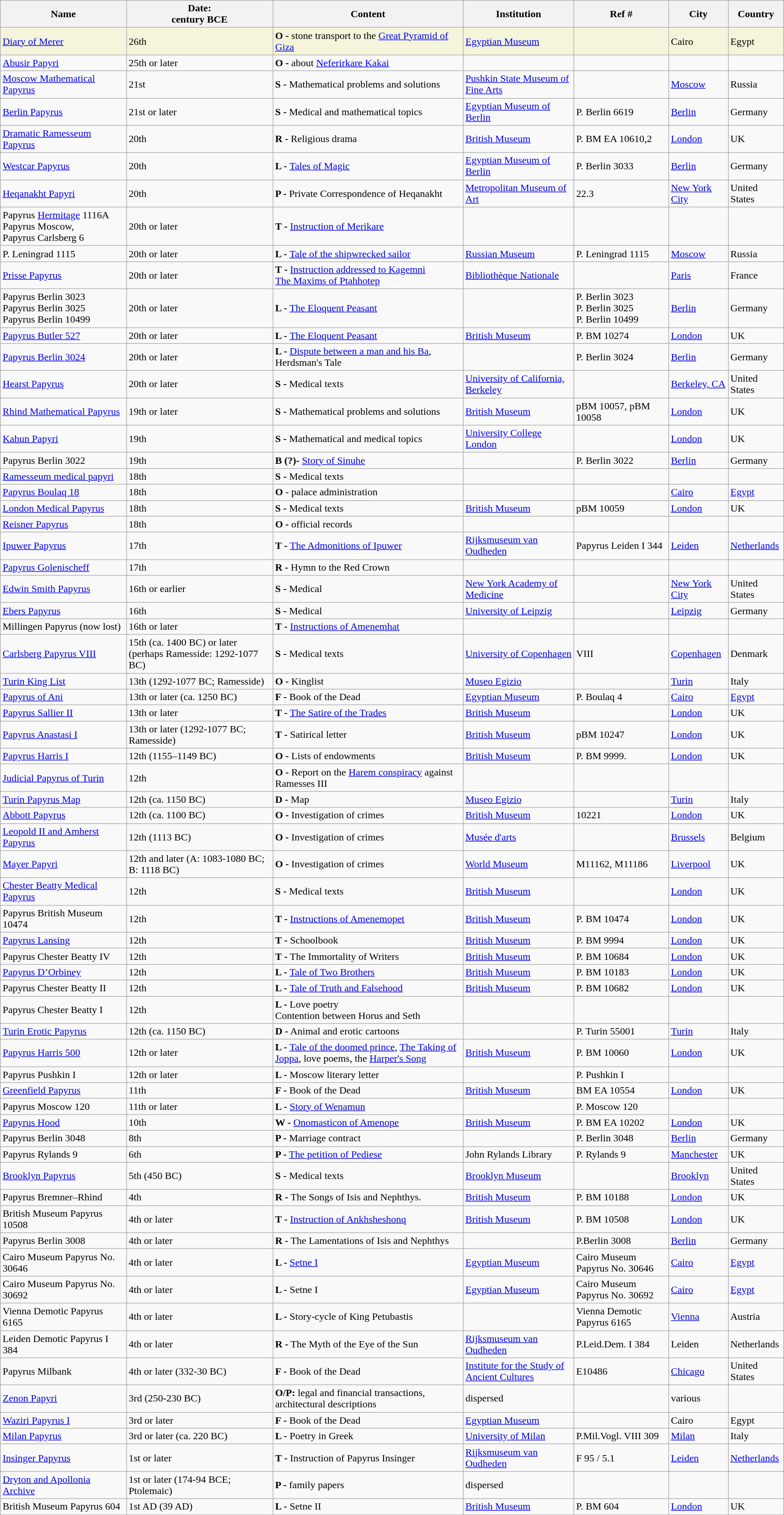<table class="wikitable sortable" style="text-align:left">
<tr>
<th>Name</th>
<th>Date:<br>century BCE</th>
<th>Content</th>
<th>Institution</th>
<th>Ref #</th>
<th>City</th>
<th>Country</th>
</tr>
<tr style="background:beige">
<td><a href='#'>Diary of Merer</a></td>
<td>26th</td>
<td><strong>O -</strong> stone transport to the <a href='#'>Great Pyramid of Giza</a></td>
<td><a href='#'>Egyptian Museum</a></td>
<td></td>
<td>Cairo</td>
<td>Egypt</td>
</tr>
<tr>
<td><a href='#'>Abusir Papyri</a></td>
<td>25th or later</td>
<td><strong>O -</strong> about <a href='#'>Neferirkare Kakai</a></td>
<td></td>
<td></td>
<td></td>
<td></td>
</tr>
<tr>
<td><a href='#'>Moscow Mathematical Papyrus</a></td>
<td>21st</td>
<td><strong>S -</strong> Mathematical problems and solutions</td>
<td><a href='#'>Pushkin State Museum of Fine Arts</a></td>
<td></td>
<td><a href='#'>Moscow</a></td>
<td>Russia</td>
</tr>
<tr>
<td><a href='#'>Berlin Papyrus</a></td>
<td>21st or later</td>
<td><strong>S -</strong> Medical and mathematical topics</td>
<td><a href='#'>Egyptian Museum of Berlin</a></td>
<td>P. Berlin 6619</td>
<td><a href='#'>Berlin</a></td>
<td>Germany</td>
</tr>
<tr>
<td><a href='#'>Dramatic Ramesseum Papyrus</a></td>
<td>20th</td>
<td><strong>R -</strong> Religious drama</td>
<td><a href='#'>British Museum</a></td>
<td>P. BM EA 10610,2</td>
<td><a href='#'>London</a></td>
<td>UK</td>
</tr>
<tr>
<td><a href='#'>Westcar Papyrus</a></td>
<td>20th</td>
<td><strong>L -</strong> <a href='#'>Tales of Magic</a></td>
<td><a href='#'>Egyptian Museum of Berlin</a></td>
<td>P. Berlin 3033</td>
<td><a href='#'>Berlin</a></td>
<td>Germany</td>
</tr>
<tr>
<td><a href='#'>Heqanakht Papyri</a></td>
<td>20th</td>
<td><strong>P -</strong> Private Correspondence of Heqanakht</td>
<td><a href='#'>Metropolitan Museum of Art</a></td>
<td>22.3</td>
<td><a href='#'>New York City</a></td>
<td>United States</td>
</tr>
<tr>
<td>Papyrus <a href='#'>Hermitage</a> 1116A<br>Papyrus Moscow,<br>Papyrus Carlsberg 6</td>
<td>20th or later</td>
<td><strong>T -</strong> <a href='#'>Instruction of Merikare</a></td>
<td></td>
<td></td>
<td></td>
<td></td>
</tr>
<tr>
<td>P. Leningrad 1115</td>
<td>20th or later</td>
<td><strong>L -</strong> <a href='#'>Tale of the shipwrecked sailor</a></td>
<td><a href='#'>Russian Museum</a></td>
<td>P. Leningrad 1115</td>
<td><a href='#'>Moscow</a></td>
<td>Russia</td>
</tr>
<tr>
<td><a href='#'>Prisse Papyrus</a></td>
<td>20th or later</td>
<td><strong>T -</strong> <a href='#'>Instruction addressed to Kagemni</a><br><a href='#'>The Maxims of Ptahhotep</a></td>
<td><a href='#'>Bibliothèque Nationale</a></td>
<td></td>
<td><a href='#'>Paris</a></td>
<td>France</td>
</tr>
<tr>
<td>Papyrus Berlin 3023<br>Papyrus Berlin 3025<br>Papyrus Berlin 10499</td>
<td>20th or later</td>
<td><strong>L -</strong> <a href='#'>The Eloquent Peasant</a></td>
<td></td>
<td>P. Berlin 3023<br>P. Berlin 3025<br>P. Berlin 10499</td>
<td><a href='#'>Berlin</a></td>
<td>Germany</td>
</tr>
<tr>
<td><a href='#'>Papyrus Butler 527</a></td>
<td>20th or later</td>
<td><strong>L -</strong> <a href='#'>The Eloquent Peasant</a></td>
<td><a href='#'>British Museum</a></td>
<td>P. BM 10274</td>
<td><a href='#'>London</a></td>
<td>UK</td>
</tr>
<tr>
<td><a href='#'>Papyrus Berlin 3024</a></td>
<td>20th or later</td>
<td><strong>L -</strong> <a href='#'>Dispute between a man and his Ba</a>, Herdsman's Tale</td>
<td></td>
<td>P. Berlin 3024</td>
<td><a href='#'>Berlin</a></td>
<td>Germany</td>
</tr>
<tr>
<td><a href='#'>Hearst Papyrus</a></td>
<td>20th or later</td>
<td><strong>S -</strong> Medical texts</td>
<td><a href='#'>University of California, Berkeley</a></td>
<td></td>
<td><a href='#'>Berkeley, CA</a></td>
<td>United States</td>
</tr>
<tr>
<td><a href='#'>Rhind Mathematical Papyrus</a></td>
<td>19th or later</td>
<td><strong>S -</strong> Mathematical problems and solutions</td>
<td><a href='#'>British Museum</a></td>
<td>pBM 10057, pBM 10058</td>
<td><a href='#'>London</a></td>
<td>UK</td>
</tr>
<tr>
<td><a href='#'>Kahun Papyri</a></td>
<td>19th</td>
<td><strong>S -</strong> Mathematical and medical topics</td>
<td><a href='#'>University College London</a></td>
<td></td>
<td><a href='#'>London</a></td>
<td>UK</td>
</tr>
<tr>
<td>Papyrus Berlin 3022</td>
<td>19th</td>
<td><strong>B (?)-</strong> <a href='#'>Story of Sinuhe</a></td>
<td></td>
<td>P. Berlin 3022</td>
<td><a href='#'>Berlin</a></td>
<td>Germany</td>
</tr>
<tr>
<td><a href='#'>Ramesseum medical papyri</a></td>
<td>18th</td>
<td><strong>S -</strong> Medical texts</td>
<td></td>
<td></td>
<td></td>
<td></td>
</tr>
<tr>
<td><a href='#'>Papyrus Boulaq 18</a></td>
<td>18th</td>
<td><strong>O</strong> - palace administration</td>
<td></td>
<td></td>
<td><a href='#'>Cairo</a></td>
<td><a href='#'>Egypt</a></td>
</tr>
<tr>
<td><a href='#'>London Medical Papyrus</a></td>
<td>18th</td>
<td><strong>S -</strong> Medical texts</td>
<td><a href='#'>British Museum</a></td>
<td>pBM 10059</td>
<td><a href='#'>London</a></td>
<td>UK</td>
</tr>
<tr>
<td><a href='#'>Reisner Papyrus</a></td>
<td>18th</td>
<td><strong>O -</strong> official records</td>
<td></td>
<td></td>
<td></td>
<td></td>
</tr>
<tr>
<td><a href='#'>Ipuwer Papyrus</a></td>
<td>17th</td>
<td><strong>T -</strong> <a href='#'>The Admonitions of Ipuwer</a></td>
<td><a href='#'>Rijksmuseum van Oudheden</a></td>
<td>Papyrus Leiden I 344</td>
<td><a href='#'>Leiden</a></td>
<td><a href='#'>Netherlands</a></td>
</tr>
<tr>
<td><a href='#'>Papyrus Golenischeff</a></td>
<td>17th</td>
<td><strong>R -</strong> Hymn to the Red Crown</td>
<td></td>
<td></td>
<td></td>
<td></td>
</tr>
<tr>
<td><a href='#'>Edwin Smith Papyrus</a></td>
<td>16th or earlier</td>
<td><strong>S -</strong> Medical</td>
<td><a href='#'>New York Academy of Medicine</a></td>
<td></td>
<td><a href='#'>New York City</a></td>
<td>United States</td>
</tr>
<tr>
<td><a href='#'>Ebers Papyrus</a></td>
<td>16th</td>
<td><strong>S -</strong> Medical</td>
<td><a href='#'>University of Leipzig</a></td>
<td></td>
<td><a href='#'>Leipzig</a></td>
<td>Germany</td>
</tr>
<tr>
<td>Millingen Papyrus (now lost)</td>
<td>16th or later</td>
<td><strong>T -</strong> <a href='#'>Instructions of Amenemhat</a></td>
<td></td>
<td></td>
<td></td>
<td></td>
</tr>
<tr>
<td><a href='#'>Carlsberg Papyrus VIII</a></td>
<td>15th (ca. 1400 BC) or later (perhaps Ramesside: 1292-1077 BC)</td>
<td><strong>S -</strong> Medical texts</td>
<td><a href='#'>University of Copenhagen</a></td>
<td>VIII</td>
<td><a href='#'>Copenhagen</a></td>
<td>Denmark</td>
</tr>
<tr>
<td><a href='#'>Turin King List</a></td>
<td>13th (1292-1077 BC; Ramesside)</td>
<td><strong>O -</strong> Kinglist</td>
<td><a href='#'>Museo Egizio</a></td>
<td></td>
<td><a href='#'>Turin</a></td>
<td>Italy</td>
</tr>
<tr>
<td><a href='#'>Papyrus of Ani</a></td>
<td>13th or later (ca. 1250 BC)</td>
<td><strong>F -</strong> Book of the Dead</td>
<td><a href='#'>Egyptian Museum</a></td>
<td>P. Boulaq 4</td>
<td><a href='#'>Cairo</a></td>
<td><a href='#'>Egypt</a></td>
</tr>
<tr>
<td><a href='#'>Papyrus Sallier II</a></td>
<td>13th or later</td>
<td><strong>T -</strong> <a href='#'>The Satire of the Trades</a></td>
<td><a href='#'>British Museum</a></td>
<td></td>
<td><a href='#'>London</a></td>
<td>UK</td>
</tr>
<tr>
<td><a href='#'>Papyrus Anastasi I</a></td>
<td>13th or later (1292-1077 BC; Ramesside)</td>
<td><strong>T -</strong> Satirical letter</td>
<td><a href='#'>British Museum</a></td>
<td>pBM 10247</td>
<td><a href='#'>London</a></td>
<td>UK</td>
</tr>
<tr>
<td><a href='#'>Papyrus Harris I</a></td>
<td>12th (1155–1149 BC)</td>
<td><strong>O -</strong> Lists of endowments</td>
<td><a href='#'>British Museum</a></td>
<td>P. BM 9999.</td>
<td><a href='#'>London</a></td>
<td>UK</td>
</tr>
<tr>
<td><a href='#'>Judicial Papyrus of Turin</a></td>
<td>12th</td>
<td><strong>O -</strong> Report on the <a href='#'>Harem conspiracy</a> against Ramesses III</td>
<td></td>
<td></td>
<td></td>
<td></td>
</tr>
<tr>
<td><a href='#'>Turin Papyrus Map</a></td>
<td>12th (ca. 1150 BC)</td>
<td><strong>D -</strong> Map</td>
<td><a href='#'>Museo Egizio</a></td>
<td></td>
<td><a href='#'>Turin</a></td>
<td>Italy</td>
</tr>
<tr>
<td><a href='#'>Abbott Papyrus</a></td>
<td>12th (ca. 1100 BC)</td>
<td><strong>O -</strong> Investigation of crimes</td>
<td><a href='#'>British Museum</a></td>
<td>10221</td>
<td><a href='#'>London</a></td>
<td>UK</td>
</tr>
<tr>
<td><a href='#'>Leopold II and Amherst Papyrus</a></td>
<td>12th (1113 BC)</td>
<td><strong>O -</strong> Investigation of crimes</td>
<td><a href='#'>Musée d'arts</a></td>
<td></td>
<td><a href='#'>Brussels</a></td>
<td>Belgium</td>
</tr>
<tr>
<td><a href='#'>Mayer Papyri</a></td>
<td>12th and later (A: 1083-1080 BC; B: 1118 BC)</td>
<td><strong>O -</strong> Investigation of crimes</td>
<td><a href='#'>World Museum</a></td>
<td>M11162, M11186</td>
<td><a href='#'>Liverpool</a></td>
<td>UK</td>
</tr>
<tr>
<td><a href='#'>Chester Beatty Medical Papyrus</a></td>
<td>12th</td>
<td><strong>S -</strong> Medical texts</td>
<td><a href='#'>British Museum</a></td>
<td></td>
<td><a href='#'>London</a></td>
<td>UK</td>
</tr>
<tr>
<td>Papyrus British Museum 10474</td>
<td>12th</td>
<td><strong>T -</strong> <a href='#'>Instructions of Amenemopet</a></td>
<td><a href='#'>British Museum</a></td>
<td>P. BM 10474</td>
<td><a href='#'>London</a></td>
<td>UK</td>
</tr>
<tr>
<td><a href='#'>Papyrus Lansing</a></td>
<td>12th</td>
<td><strong>T -</strong> Schoolbook</td>
<td><a href='#'>British Museum</a></td>
<td>P. BM 9994</td>
<td><a href='#'>London</a></td>
<td>UK</td>
</tr>
<tr>
<td>Papyrus Chester Beatty IV</td>
<td>12th</td>
<td><strong>T -</strong> The Immortality of Writers</td>
<td><a href='#'>British Museum</a></td>
<td>P. BM 10684</td>
<td><a href='#'>London</a></td>
<td>UK</td>
</tr>
<tr>
<td><a href='#'>Papyrus D’Orbiney</a></td>
<td>12th</td>
<td><strong>L -</strong> <a href='#'>Tale of Two Brothers</a></td>
<td><a href='#'>British Museum</a></td>
<td>P. BM 10183</td>
<td><a href='#'>London</a></td>
<td>UK</td>
</tr>
<tr>
<td>Papyrus Chester Beatty II</td>
<td>12th</td>
<td><strong>L -</strong> <a href='#'>Tale of Truth and Falsehood</a></td>
<td><a href='#'>British Museum</a></td>
<td>P. BM 10682</td>
<td><a href='#'>London</a></td>
<td>UK</td>
</tr>
<tr>
<td>Papyrus Chester Beatty I</td>
<td>12th</td>
<td><strong>L -</strong> Love poetry<br>Contention between Horus and Seth</td>
<td></td>
<td></td>
<td></td>
<td></td>
</tr>
<tr>
<td><a href='#'>Turin Erotic Papyrus</a></td>
<td>12th (ca. 1150 BC)</td>
<td><strong>D -</strong> Animal and erotic cartoons</td>
<td></td>
<td>P. Turin 55001</td>
<td><a href='#'>Turin</a></td>
<td>Italy</td>
</tr>
<tr>
<td><a href='#'>Papyrus Harris 500</a></td>
<td>12th or later</td>
<td><strong>L -</strong> <a href='#'>Tale of the doomed prince</a>, <a href='#'>The Taking of Joppa</a>, love poems, the <a href='#'>Harper's Song</a></td>
<td><a href='#'>British Museum</a></td>
<td>P. BM 10060</td>
<td><a href='#'>London</a></td>
<td>UK</td>
</tr>
<tr>
<td>Papyrus Pushkin I</td>
<td>12th or later</td>
<td><strong>L -</strong> Moscow literary letter</td>
<td></td>
<td>P. Pushkin I</td>
<td></td>
<td></td>
</tr>
<tr>
<td><a href='#'>Greenfield Papyrus</a></td>
<td>11th</td>
<td><strong>F -</strong> Book of the Dead</td>
<td><a href='#'>British Museum</a></td>
<td>BM EA 10554</td>
<td><a href='#'>London</a></td>
<td>UK</td>
</tr>
<tr>
<td>Papyrus Moscow 120</td>
<td>11th or later</td>
<td><strong>L -</strong> <a href='#'>Story of Wenamun</a></td>
<td></td>
<td>P. Moscow 120</td>
<td></td>
<td></td>
</tr>
<tr>
<td><a href='#'>Papyrus Hood</a></td>
<td>10th</td>
<td><strong>W -</strong> <a href='#'>Onomasticon of Amenope</a></td>
<td><a href='#'>British Museum</a></td>
<td>P. BM EA 10202</td>
<td><a href='#'>London</a></td>
<td>UK</td>
</tr>
<tr>
<td>Papyrus Berlin 3048</td>
<td>8th</td>
<td><strong>P -</strong> Marriage contract</td>
<td></td>
<td>P. Berlin 3048</td>
<td><a href='#'>Berlin</a></td>
<td>Germany</td>
</tr>
<tr>
<td>Papyrus Rylands 9</td>
<td>6th</td>
<td><strong>P -</strong> <a href='#'>The petition of Pediese</a></td>
<td>John Rylands Library</td>
<td>P. Rylands 9</td>
<td><a href='#'>Manchester</a></td>
<td>UK</td>
</tr>
<tr>
<td><a href='#'>Brooklyn Papyrus</a></td>
<td>5th (450 BC)</td>
<td><strong>S -</strong> Medical texts</td>
<td><a href='#'>Brooklyn Museum</a></td>
<td></td>
<td><a href='#'>Brooklyn</a></td>
<td>United States</td>
</tr>
<tr>
<td>Papyrus Bremner–Rhind</td>
<td>4th</td>
<td><strong>R -</strong> The Songs of Isis and Nephthys.</td>
<td><a href='#'>British Museum</a></td>
<td>P. BM 10188</td>
<td><a href='#'>London</a></td>
<td>UK</td>
</tr>
<tr>
<td>British Museum Papyrus 10508</td>
<td>4th or later</td>
<td><strong>T -</strong> <a href='#'>Instruction of Ankhsheshonq</a></td>
<td><a href='#'>British Museum</a></td>
<td>P. BM 10508</td>
<td><a href='#'>London</a></td>
<td>UK</td>
</tr>
<tr>
<td>Papyrus Berlin 3008</td>
<td>4th or later</td>
<td><strong>R -</strong> The Lamentations of Isis and Nephthys</td>
<td></td>
<td>P.Berlin 3008</td>
<td><a href='#'>Berlin</a></td>
<td>Germany</td>
</tr>
<tr>
<td>Cairo Museum Papyrus No. 30646</td>
<td>4th or later</td>
<td><strong>L -</strong> <a href='#'>Setne I</a></td>
<td><a href='#'>Egyptian Museum</a></td>
<td>Cairo Museum Papyrus No. 30646</td>
<td><a href='#'>Cairo</a></td>
<td><a href='#'>Egypt</a></td>
</tr>
<tr>
<td>Cairo Museum Papyrus No. 30692</td>
<td>4th or later</td>
<td><strong>L -</strong> Setne I</td>
<td><a href='#'>Egyptian Museum</a></td>
<td>Cairo Museum Papyrus No. 30692</td>
<td><a href='#'>Cairo</a></td>
<td><a href='#'>Egypt</a></td>
</tr>
<tr>
<td>Vienna Demotic Papyrus 6165</td>
<td>4th or later</td>
<td><strong>L -</strong> Story-cycle of King Petubastis</td>
<td></td>
<td>Vienna Demotic Papyrus 6165</td>
<td><a href='#'>Vienna</a></td>
<td>Austria</td>
</tr>
<tr>
<td>Leiden Demotic Papyrus I 384</td>
<td>4th or later</td>
<td><strong>R -</strong> The Myth of the Eye of the Sun</td>
<td><a href='#'>Rijksmuseum van Oudheden</a></td>
<td>P.Leid.Dem. I 384</td>
<td>Leiden</td>
<td>Netherlands</td>
</tr>
<tr>
<td>Papyrus Milbank</td>
<td>4th or later (332-30 BC)</td>
<td><strong>F -</strong> Book of the Dead</td>
<td><a href='#'>Institute for the Study of Ancient Cultures</a></td>
<td>E10486</td>
<td><a href='#'>Chicago</a></td>
<td>United States</td>
</tr>
<tr>
<td><a href='#'>Zenon Papyri</a></td>
<td>3rd (250-230 BC)</td>
<td><strong>O/P:</strong> legal and financial transactions, architectural descriptions</td>
<td>dispersed</td>
<td></td>
<td>various</td>
<td></td>
</tr>
<tr>
<td><a href='#'>Waziri Papyrus I</a></td>
<td>3rd or later</td>
<td><strong>F -</strong> Book of the Dead</td>
<td><a href='#'>Egyptian Museum</a></td>
<td></td>
<td>Cairo</td>
<td>Egypt</td>
</tr>
<tr>
<td><a href='#'>Milan Papyrus</a></td>
<td>3rd or later (ca. 220 BC)</td>
<td><strong>L -</strong> Poetry in Greek</td>
<td><a href='#'>University of Milan</a></td>
<td>P.Mil.Vogl. VIII 309</td>
<td><a href='#'>Milan</a></td>
<td>Italy</td>
</tr>
<tr>
<td><a href='#'>Insinger Papyrus</a></td>
<td>1st or later</td>
<td><strong>T -</strong> Instruction of Papyrus Insinger</td>
<td><a href='#'>Rijksmuseum van Oudheden</a></td>
<td>F 95 / 5.1</td>
<td><a href='#'>Leiden</a></td>
<td><a href='#'>Netherlands</a></td>
</tr>
<tr>
<td><a href='#'>Dryton and Apollonia Archive</a></td>
<td>1st or later (174-94 BCE; Ptolemaic)</td>
<td><strong>P -</strong> family papers</td>
<td>dispersed</td>
<td></td>
<td></td>
<td></td>
</tr>
<tr>
<td>British Museum Papyrus 604</td>
<td>1st AD (39 AD)</td>
<td><strong>L -</strong> Setne II</td>
<td><a href='#'>British Museum</a></td>
<td>P. BM 604</td>
<td><a href='#'>London</a></td>
<td>UK</td>
</tr>
<tr>
</tr>
</table>
